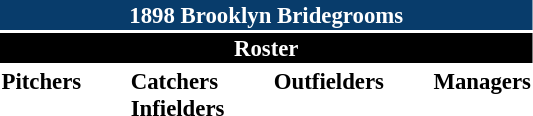<table class="toccolours" style="font-size: 95%;">
<tr>
<th colspan="10" style="background-color: #083c6b; color: white; text-align: center;">1898 Brooklyn Bridegrooms</th>
</tr>
<tr>
<td colspan="10" style="background-color: black; color: white; text-align: center;"><strong>Roster</strong></td>
</tr>
<tr>
<td valign="top"><strong>Pitchers</strong><br>










</td>
<td width="25px"></td>
<td valign="top"><strong>Catchers</strong><br>

<strong>Infielders</strong>






</td>
<td width="25px"></td>
<td valign="top"><strong>Outfielders</strong><br>



</td>
<td width="25px"></td>
<td valign="top"><strong>Managers</strong><br>

</td>
</tr>
</table>
